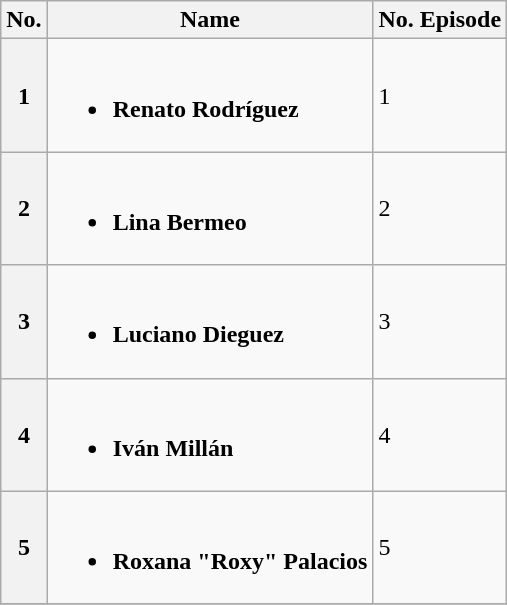<table class="wikitable">
<tr>
<th>No.</th>
<th>Name</th>
<th>No. Episode</th>
</tr>
<tr>
<th>1</th>
<td><br><ul><li><strong>Renato Rodríguez</strong></li></ul></td>
<td>1</td>
</tr>
<tr>
<th>2</th>
<td><br><ul><li><strong>Lina Bermeo</strong></li></ul></td>
<td>2</td>
</tr>
<tr>
<th>3</th>
<td><br><ul><li><strong>Luciano Dieguez</strong></li></ul></td>
<td>3</td>
</tr>
<tr>
<th>4</th>
<td><br><ul><li><strong>Iván Millán</strong></li></ul></td>
<td>4</td>
</tr>
<tr>
<th>5</th>
<td><br><ul><li><strong>Roxana "Roxy" Palacios</strong></li></ul></td>
<td>5</td>
</tr>
<tr>
</tr>
</table>
